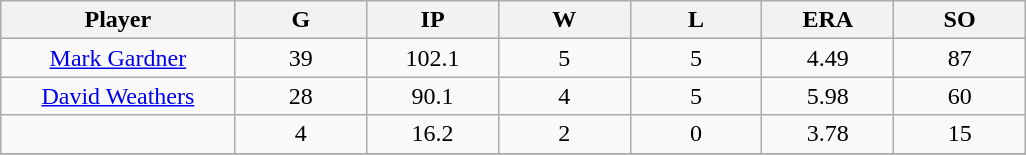<table class="wikitable sortable">
<tr>
<th bgcolor="#DDDDFF" width="16%">Player</th>
<th bgcolor="#DDDDFF" width="9%">G</th>
<th bgcolor="#DDDDFF" width="9%">IP</th>
<th bgcolor="#DDDDFF" width="9%">W</th>
<th bgcolor="#DDDDFF" width="9%">L</th>
<th bgcolor="#DDDDFF" width="9%">ERA</th>
<th bgcolor="#DDDDFF" width="9%">SO</th>
</tr>
<tr align="center">
<td><a href='#'>Mark Gardner</a></td>
<td>39</td>
<td>102.1</td>
<td>5</td>
<td>5</td>
<td>4.49</td>
<td>87</td>
</tr>
<tr align=center>
<td><a href='#'>David Weathers</a></td>
<td>28</td>
<td>90.1</td>
<td>4</td>
<td>5</td>
<td>5.98</td>
<td>60</td>
</tr>
<tr align=center>
<td></td>
<td>4</td>
<td>16.2</td>
<td>2</td>
<td>0</td>
<td>3.78</td>
<td>15</td>
</tr>
<tr align="center">
</tr>
</table>
